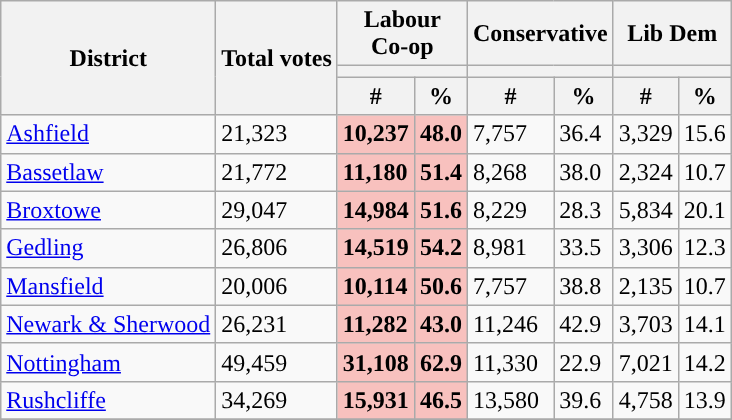<table class="wikitable sortable">
<tr>
<th rowspan=3>District</th>
<th rowspan=3>Total votes</th>
<th colspan="2">Labour<br>Co-op</th>
<th colspan="2">Conservative</th>
<th colspan="2">Lib Dem</th>
</tr>
<tr>
<th colspan="2" style="background:"></th>
<th colspan="2" style="background:"></th>
<th colspan="2" style="background:"></th>
</tr>
<tr>
<th>#</th>
<th>%</th>
<th>#</th>
<th>%</th>
<th>#</th>
<th>%</th>
</tr>
<tr>
<td><a href='#'>Ashfield</a></td>
<td>21,323</td>
<td style="background:#F8C1BE;"><strong>10,237</strong></td>
<td style="background:#F8C1BE;"><strong>48.0</strong></td>
<td>7,757</td>
<td>36.4</td>
<td>3,329</td>
<td>15.6</td>
</tr>
<tr>
<td><a href='#'>Bassetlaw</a></td>
<td>21,772</td>
<td style="background:#F8C1BE;"><strong>11,180</strong></td>
<td style="background:#F8C1BE;"><strong>51.4</strong></td>
<td>8,268</td>
<td>38.0</td>
<td>2,324</td>
<td>10.7</td>
</tr>
<tr>
<td><a href='#'>Broxtowe</a></td>
<td>29,047</td>
<td style="background:#F8C1BE;"><strong>14,984</strong></td>
<td style="background:#F8C1BE;"><strong>51.6</strong></td>
<td>8,229</td>
<td>28.3</td>
<td>5,834</td>
<td>20.1</td>
</tr>
<tr>
<td><a href='#'>Gedling</a></td>
<td>26,806</td>
<td style="background:#F8C1BE;"><strong>14,519</strong></td>
<td style="background:#F8C1BE;"><strong>54.2</strong></td>
<td>8,981</td>
<td>33.5</td>
<td>3,306</td>
<td>12.3</td>
</tr>
<tr>
<td><a href='#'>Mansfield</a></td>
<td>20,006</td>
<td style="background:#F8C1BE;"><strong>10,114</strong></td>
<td style="background:#F8C1BE;"><strong>50.6</strong></td>
<td>7,757</td>
<td>38.8</td>
<td>2,135</td>
<td>10.7</td>
</tr>
<tr>
<td><a href='#'>Newark & Sherwood</a></td>
<td>26,231</td>
<td style="background:#F8C1BE;"><strong>11,282</strong></td>
<td style="background:#F8C1BE;"><strong>43.0</strong></td>
<td>11,246</td>
<td>42.9</td>
<td>3,703</td>
<td>14.1</td>
</tr>
<tr>
<td><a href='#'>Nottingham</a></td>
<td>49,459</td>
<td style="background:#F8C1BE;"><strong>31,108</strong></td>
<td style="background:#F8C1BE;"><strong>62.9</strong></td>
<td>11,330</td>
<td>22.9</td>
<td>7,021</td>
<td>14.2</td>
</tr>
<tr>
<td><a href='#'>Rushcliffe</a></td>
<td>34,269</td>
<td style="background:#F8C1BE;"><strong>15,931</strong></td>
<td style="background:#F8C1BE;"><strong>46.5</strong></td>
<td>13,580</td>
<td>39.6</td>
<td>4,758</td>
<td>13.9</td>
</tr>
<tr>
</tr>
</table>
